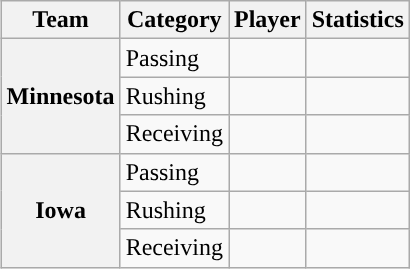<table class="wikitable" style="float:right">
<tr>
<th>Team</th>
<th>Category</th>
<th>Player</th>
<th>Statistics</th>
</tr>
<tr>
<th rowspan=3>Minnesota</th>
<td>Passing</td>
<td></td>
<td></td>
</tr>
<tr>
<td>Rushing</td>
<td></td>
<td></td>
</tr>
<tr>
<td>Receiving</td>
<td></td>
<td></td>
</tr>
<tr>
<th rowspan=3>Iowa</th>
<td>Passing</td>
<td></td>
<td></td>
</tr>
<tr>
<td>Rushing</td>
<td></td>
<td></td>
</tr>
<tr>
<td>Receiving</td>
<td></td>
<td></td>
</tr>
</table>
